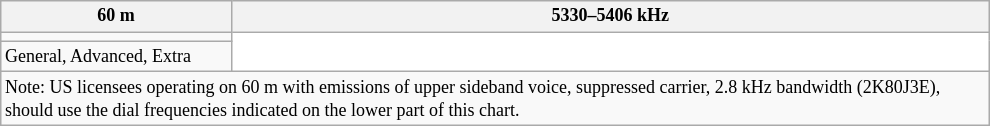<table class="wikitable" style="width:660px; font-size:75%">
<tr>
<th style="width:150px;">60 m</th>
<th style="width:510px;">5330–5406 kHz</th>
</tr>
<tr>
<td></td>
<td style="background: white;" rowspan=2></td>
</tr>
<tr>
<td>General, Advanced, Extra</td>
</tr>
<tr>
<td colspan=2>Note: US licensees operating on 60 m with emissions of upper sideband voice, suppressed carrier, 2.8 kHz bandwidth (2K80J3E), should use the dial frequencies indicated on the lower part of this chart.</td>
</tr>
</table>
